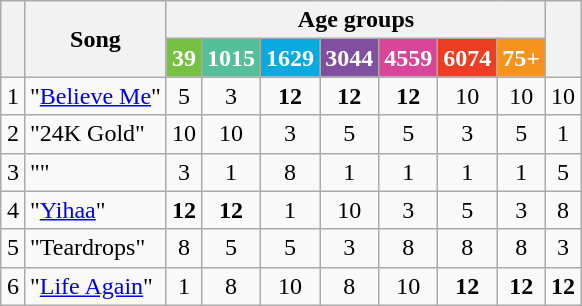<table class="wikitable" style="margin: 1em auto 1em auto; text-align:center;">
<tr>
<th rowspan="2"></th>
<th rowspan="2">Song</th>
<th colspan="7">Age groups</th>
<th rowspan="2"></th>
</tr>
<tr>
<th style="background:#76C043;color:white;">39</th>
<th style="background:#55BF9A;color:white;">1015</th>
<th style="background:#09AAE0;color:white;">1629</th>
<th style="background:#804F9F;color:white;">3044</th>
<th style="background:#D94599;color:white;">4559</th>
<th style="background:#ED3E23;color:white;">6074</th>
<th style="background:#F6931D;color:white;">75+</th>
</tr>
<tr>
<td>1</td>
<td align="left">"<a href='#'>Believe Me</a>"</td>
<td>5</td>
<td>3</td>
<td><strong>12</strong></td>
<td><strong>12</strong></td>
<td><strong>12</strong></td>
<td>10</td>
<td>10</td>
<td>10</td>
</tr>
<tr>
<td>2</td>
<td align="left">"24K Gold"</td>
<td>10</td>
<td>10</td>
<td>3</td>
<td>5</td>
<td>5</td>
<td>3</td>
<td>5</td>
<td>1</td>
</tr>
<tr>
<td>3</td>
<td align="left">""</td>
<td>3</td>
<td>1</td>
<td>8</td>
<td>1</td>
<td>1</td>
<td>1</td>
<td>1</td>
<td>5</td>
</tr>
<tr>
<td>4</td>
<td align="left">"<a href='#'>Yihaa</a>"</td>
<td><strong>12</strong></td>
<td><strong>12</strong></td>
<td>1</td>
<td>10</td>
<td>3</td>
<td>5</td>
<td>3</td>
<td>8</td>
</tr>
<tr>
<td>5</td>
<td align="left">"Teardrops"</td>
<td>8</td>
<td>5</td>
<td>5</td>
<td>3</td>
<td>8</td>
<td>8</td>
<td>8</td>
<td>3</td>
</tr>
<tr>
<td>6</td>
<td align="left">"<a href='#'>Life Again</a>"</td>
<td>1</td>
<td>8</td>
<td>10</td>
<td>8</td>
<td>10</td>
<td><strong>12</strong></td>
<td><strong>12</strong></td>
<td><strong>12</strong></td>
</tr>
</table>
